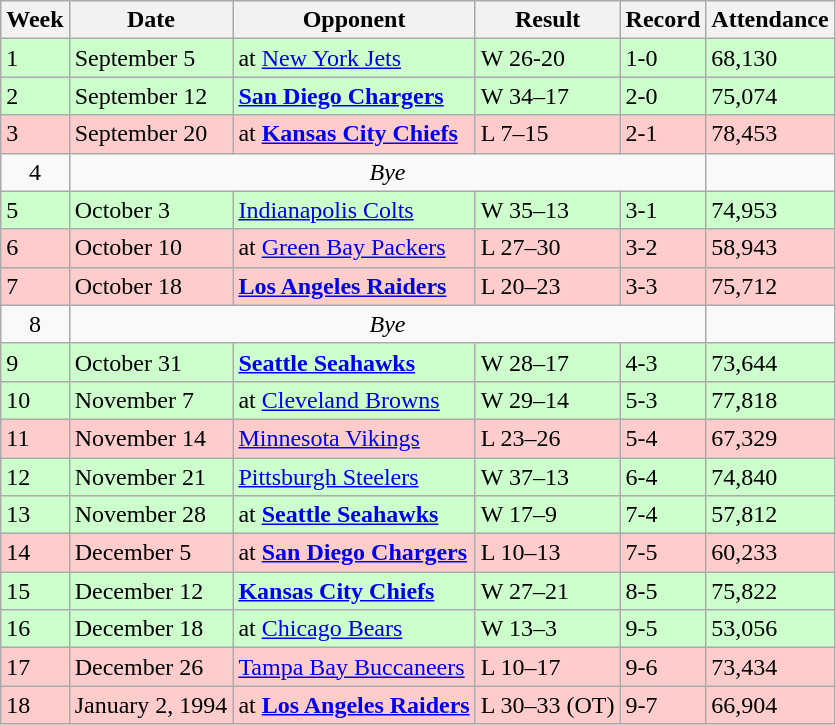<table class="wikitable" align="center">
<tr>
<th>Week</th>
<th>Date</th>
<th>Opponent</th>
<th>Result</th>
<th>Record</th>
<th>Attendance</th>
</tr>
<tr style="background:#cfc">
<td>1</td>
<td>September 5</td>
<td>at <a href='#'>New York Jets</a></td>
<td>W 26-20</td>
<td>1-0</td>
<td>68,130</td>
</tr>
<tr style="background:#cfc">
<td>2</td>
<td>September 12</td>
<td><strong><a href='#'>San Diego Chargers</a></strong></td>
<td>W 34–17</td>
<td>2-0</td>
<td>75,074</td>
</tr>
<tr style="background:#fcc">
<td>3</td>
<td>September 20</td>
<td>at <strong><a href='#'>Kansas City Chiefs</a></strong></td>
<td>L 7–15</td>
<td>2-1</td>
<td>78,453</td>
</tr>
<tr align="center">
<td>4</td>
<td colspan="4" align="center"><em>Bye</em></td>
</tr>
<tr style="background:#cfc">
<td>5</td>
<td>October 3</td>
<td><a href='#'>Indianapolis Colts</a></td>
<td>W 35–13</td>
<td>3-1</td>
<td>74,953</td>
</tr>
<tr style="background:#fcc">
<td>6</td>
<td>October 10</td>
<td>at <a href='#'>Green Bay Packers</a></td>
<td>L 27–30</td>
<td>3-2</td>
<td>58,943</td>
</tr>
<tr style="background:#fcc">
<td>7</td>
<td>October 18</td>
<td><strong><a href='#'>Los Angeles Raiders</a></strong></td>
<td>L 20–23</td>
<td>3-3</td>
<td>75,712</td>
</tr>
<tr align="center">
<td>8</td>
<td colspan="4" align="center"><em>Bye</em></td>
</tr>
<tr style="background:#cfc">
<td>9</td>
<td>October 31</td>
<td><strong><a href='#'>Seattle Seahawks</a></strong></td>
<td>W 28–17</td>
<td>4-3</td>
<td>73,644</td>
</tr>
<tr style="background:#cfc">
<td>10</td>
<td>November 7</td>
<td>at <a href='#'>Cleveland Browns</a></td>
<td>W 29–14</td>
<td>5-3</td>
<td>77,818</td>
</tr>
<tr style="background:#fcc">
<td>11</td>
<td>November 14</td>
<td><a href='#'>Minnesota Vikings</a></td>
<td>L 23–26</td>
<td>5-4</td>
<td>67,329</td>
</tr>
<tr style="background:#cfc">
<td>12</td>
<td>November 21</td>
<td><a href='#'>Pittsburgh Steelers</a></td>
<td>W 37–13</td>
<td>6-4</td>
<td>74,840</td>
</tr>
<tr style="background:#cfc">
<td>13</td>
<td>November 28</td>
<td>at <strong><a href='#'>Seattle Seahawks</a></strong></td>
<td>W 17–9</td>
<td>7-4</td>
<td>57,812</td>
</tr>
<tr style="background:#fcc">
<td>14</td>
<td>December 5</td>
<td>at <strong><a href='#'>San Diego Chargers</a></strong></td>
<td>L 10–13</td>
<td>7-5</td>
<td>60,233</td>
</tr>
<tr style="background:#cfc">
<td>15</td>
<td>December 12</td>
<td><strong><a href='#'>Kansas City Chiefs</a></strong></td>
<td>W 27–21</td>
<td>8-5</td>
<td>75,822</td>
</tr>
<tr style="background:#cfc">
<td>16</td>
<td>December 18</td>
<td>at <a href='#'>Chicago Bears</a></td>
<td>W 13–3</td>
<td>9-5</td>
<td>53,056</td>
</tr>
<tr style="background:#fcc">
<td>17</td>
<td>December 26</td>
<td><a href='#'>Tampa Bay Buccaneers</a></td>
<td>L 10–17</td>
<td>9-6</td>
<td>73,434</td>
</tr>
<tr style="background:#fcc">
<td>18</td>
<td>January 2, 1994</td>
<td>at <strong><a href='#'>Los Angeles Raiders</a></strong></td>
<td>L 30–33 (OT)</td>
<td>9-7</td>
<td>66,904</td>
</tr>
</table>
